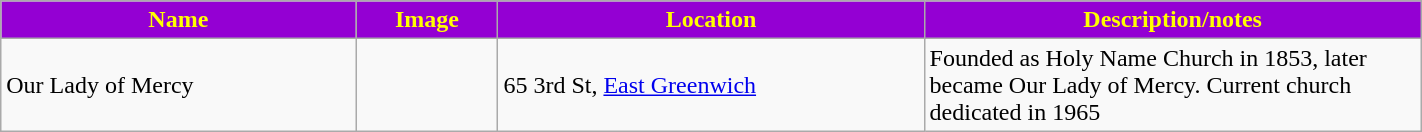<table class="wikitable sortable" style="width:75%">
<tr>
<th style="background:darkviolet; color:yellow;" width="25%"><strong>Name</strong></th>
<th style="background:darkviolet; color:yellow;" width="10%"><strong>Image</strong></th>
<th style="background:darkviolet; color:yellow;" width="30%"><strong>Location</strong></th>
<th style="background:darkviolet; color:yellow;" width="35%"><strong>Description/notes</strong></th>
</tr>
<tr>
<td>Our Lady of Mercy</td>
<td></td>
<td>65 3rd St, <a href='#'>East Greenwich</a></td>
<td>Founded as Holy Name Church in 1853, later became Our Lady of Mercy.  Current church dedicated in 1965</td>
</tr>
</table>
